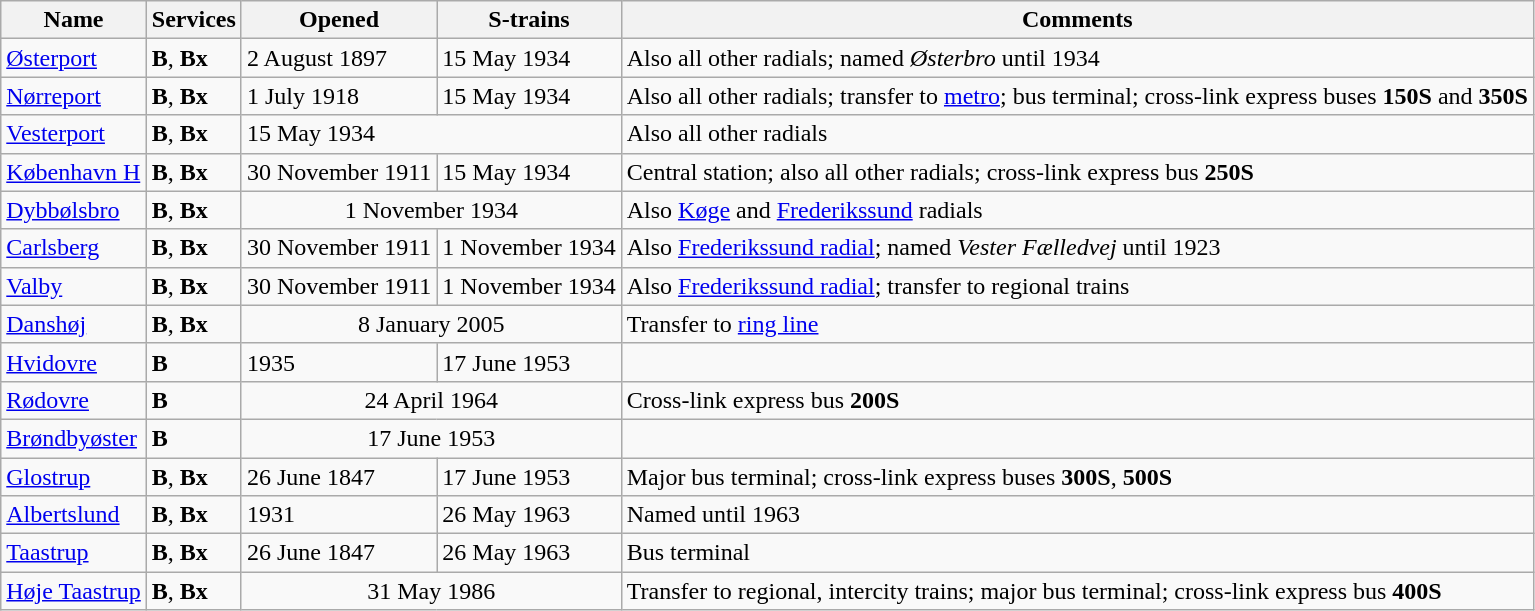<table class="wikitable">
<tr align=centre>
<th>Name</th>
<th>Services</th>
<th>Opened</th>
<th>S-trains</th>
<th>Comments</th>
</tr>
<tr>
<td><a href='#'>Østerport</a></td>
<td><strong>B</strong>, <strong>Bx</strong></td>
<td>2 August 1897</td>
<td>15 May 1934</td>
<td>Also all other radials; named <em>Østerbro</em> until 1934</td>
</tr>
<tr>
<td><a href='#'>Nørreport</a></td>
<td><strong>B</strong>, <strong>Bx</strong></td>
<td>1 July 1918</td>
<td>15 May 1934</td>
<td>Also all other radials; transfer to <a href='#'>metro</a>; bus terminal; cross-link express buses <strong>150S</strong> and <strong>350S</strong></td>
</tr>
<tr>
<td><a href='#'>Vesterport</a></td>
<td><strong>B</strong>, <strong>Bx</strong></td>
<td colspan=2 align=centre>15 May 1934</td>
<td>Also all other radials</td>
</tr>
<tr>
<td><a href='#'>København H</a></td>
<td><strong>B</strong>, <strong>Bx</strong></td>
<td>30 November 1911</td>
<td>15 May 1934</td>
<td>Central station; also all other radials; cross-link express bus <strong>250S</strong></td>
</tr>
<tr>
<td><a href='#'>Dybbølsbro</a></td>
<td><strong>B</strong>, <strong>Bx</strong></td>
<td align=center colspan=2>1 November 1934</td>
<td>Also <a href='#'>Køge</a> and <a href='#'>Frederikssund</a> radials</td>
</tr>
<tr>
<td><a href='#'>Carlsberg</a></td>
<td><strong>B</strong>, <strong>Bx</strong></td>
<td>30 November 1911</td>
<td>1 November 1934</td>
<td>Also <a href='#'>Frederikssund radial</a>; named <em>Vester Fælledvej</em> until 1923</td>
</tr>
<tr>
<td><a href='#'>Valby</a></td>
<td><strong>B</strong>, <strong>Bx</strong></td>
<td>30 November 1911</td>
<td>1 November 1934</td>
<td>Also <a href='#'>Frederikssund radial</a>; transfer to regional trains</td>
</tr>
<tr>
<td><a href='#'>Danshøj</a></td>
<td><strong>B</strong>, <strong>Bx</strong></td>
<td colspan=2 align=center>8 January 2005</td>
<td>Transfer to <a href='#'>ring line</a></td>
</tr>
<tr>
<td><a href='#'>Hvidovre</a></td>
<td><strong>B</strong></td>
<td>1935</td>
<td>17 June 1953</td>
</tr>
<tr>
<td><a href='#'>Rødovre</a></td>
<td><strong>B</strong></td>
<td colspan=2 align=center>24 April 1964</td>
<td>Cross-link express bus <strong>200S</strong></td>
</tr>
<tr>
<td><a href='#'>Brøndbyøster</a></td>
<td><strong>B</strong></td>
<td colspan=2 align=center>17 June 1953</td>
<td></td>
</tr>
<tr>
<td><a href='#'>Glostrup</a></td>
<td><strong>B</strong>, <strong>Bx</strong></td>
<td>26 June 1847</td>
<td>17 June 1953</td>
<td>Major bus terminal; cross-link express buses <strong>300S</strong>, <strong>500S</strong></td>
</tr>
<tr>
<td><a href='#'>Albertslund</a></td>
<td><strong>B</strong>, <strong>Bx</strong></td>
<td>1931</td>
<td>26 May 1963</td>
<td>Named <em></em> until 1963</td>
</tr>
<tr>
<td><a href='#'>Taastrup</a></td>
<td><strong>B</strong>, <strong>Bx</strong></td>
<td>26 June 1847</td>
<td>26 May 1963</td>
<td>Bus terminal</td>
</tr>
<tr>
<td><a href='#'>Høje Taastrup</a></td>
<td><strong>B</strong>, <strong>Bx</strong></td>
<td colspan=2 align=center>31 May 1986</td>
<td>Transfer to regional, intercity trains; major bus terminal; cross-link express bus <strong>400S</strong></td>
</tr>
</table>
